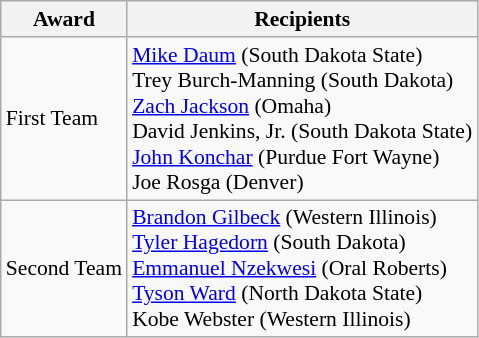<table class="wikitable" style="white-space:nowrap; font-size:90%;">
<tr>
<th>Award</th>
<th>Recipients</th>
</tr>
<tr>
<td>First Team</td>
<td><a href='#'>Mike Daum</a> (South Dakota State)<br> Trey Burch-Manning (South Dakota)<br> <a href='#'>Zach Jackson</a> (Omaha)<br> David Jenkins, Jr. (South Dakota State)<br> <a href='#'>John Konchar</a> (Purdue Fort Wayne)<br>Joe Rosga (Denver)</td>
</tr>
<tr>
<td>Second Team</td>
<td><a href='#'>Brandon Gilbeck</a> (Western Illinois)<br> <a href='#'>Tyler Hagedorn</a> (South Dakota)<br> <a href='#'>Emmanuel Nzekwesi</a> (Oral Roberts)<br> <a href='#'>Tyson Ward</a> (North Dakota State)<br> Kobe Webster (Western Illinois)</td>
</tr>
</table>
